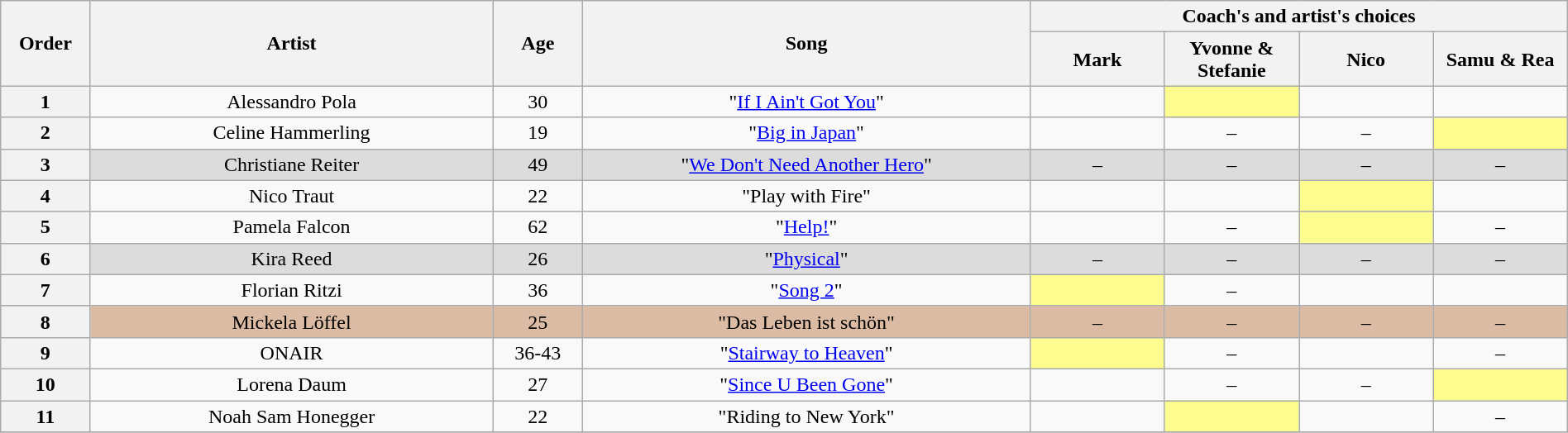<table class="wikitable" style="text-align:center; width:100%;">
<tr>
<th scope="col" rowspan="2" style="width:04%;">Order</th>
<th scope="col" rowspan="2" style="width:18%;">Artist</th>
<th scope="col" rowspan="2" style="width:04%;">Age</th>
<th scope="col" rowspan="2" style="width:20%;">Song</th>
<th scope="col" colspan="4" style="width:24%;">Coach's and artist's choices</th>
</tr>
<tr>
<th style="width:06%;">Mark</th>
<th style="width:06%;">Yvonne & Stefanie</th>
<th style="width:06%;">Nico</th>
<th style="width:06%;">Samu & Rea</th>
</tr>
<tr>
<th>1</th>
<td>Alessandro Pola</td>
<td>30</td>
<td>"<a href='#'>If I Ain't Got You</a>"</td>
<td><strong></strong></td>
<td style="background: #fdfc8f;"><strong></strong></td>
<td><strong></strong></td>
<td><strong></strong></td>
</tr>
<tr>
<th>2</th>
<td>Celine Hammerling</td>
<td>19</td>
<td>"<a href='#'>Big in Japan</a>"</td>
<td><strong></strong></td>
<td>–</td>
<td>–</td>
<td style="background: #fdfc8f;"><strong></strong></td>
</tr>
<tr style="background: #dcdcdc;" |>
<th>3</th>
<td>Christiane Reiter</td>
<td>49</td>
<td>"<a href='#'>We Don't Need Another Hero</a>"</td>
<td>–</td>
<td>–</td>
<td>–</td>
<td>–</td>
</tr>
<tr>
<th>4</th>
<td>Nico Traut</td>
<td>22</td>
<td>"Play with Fire"</td>
<td><strong></strong></td>
<td><strong></strong></td>
<td style="background: #fdfc8f;"><strong></strong></td>
<td><strong></strong></td>
</tr>
<tr>
<th>5</th>
<td>Pamela Falcon </td>
<td>62</td>
<td>"<a href='#'>Help!</a>"</td>
<td><strong></strong></td>
<td>–</td>
<td style="background: #fdfc8f;"><strong></strong></td>
<td>–</td>
</tr>
<tr style="background: #dcdcdc;" |>
<th>6</th>
<td>Kira Reed</td>
<td>26</td>
<td>"<a href='#'>Physical</a>"</td>
<td>–</td>
<td>–</td>
<td>–</td>
<td>–</td>
</tr>
<tr>
<th>7</th>
<td>Florian Ritzi</td>
<td>36</td>
<td>"<a href='#'>Song 2</a>"</td>
<td style="background: #fdfc8f;"><strong></strong></td>
<td>–</td>
<td><strong></strong></td>
<td><strong></strong></td>
</tr>
<tr style="background: #dbbba4;" |>
<th>8</th>
<td>Mickela Löffel</td>
<td>25</td>
<td>"Das Leben ist schön"</td>
<td>–</td>
<td>–</td>
<td>–</td>
<td>–</td>
</tr>
<tr>
<th>9</th>
<td>ONAIR</td>
<td>36-43</td>
<td>"<a href='#'>Stairway to Heaven</a>"</td>
<td style="background: #fdfc8f;"><strong></strong></td>
<td>–</td>
<td><strong></strong></td>
<td>–</td>
</tr>
<tr>
<th>10</th>
<td>Lorena Daum</td>
<td>27</td>
<td>"<a href='#'>Since U Been Gone</a>"</td>
<td><strong></strong></td>
<td>–</td>
<td>–</td>
<td style="background: #fdfc8f;"><strong></strong></td>
</tr>
<tr>
<th>11</th>
<td>Noah Sam Honegger</td>
<td>22</td>
<td>"Riding to New York"</td>
<td><strong></strong></td>
<td style="background: #fdfc8f;"><strong></strong></td>
<td><strong></strong></td>
<td>–</td>
</tr>
<tr>
</tr>
</table>
